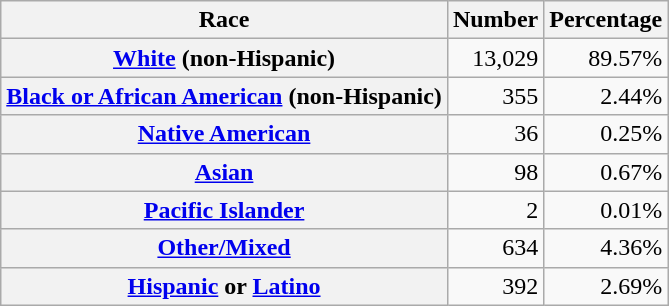<table class="wikitable" style="text-align:right">
<tr>
<th scope="col">Race</th>
<th scope="col">Number</th>
<th scope="col">Percentage</th>
</tr>
<tr>
<th scope="row"><a href='#'>White</a> (non-Hispanic)</th>
<td>13,029</td>
<td>89.57%</td>
</tr>
<tr>
<th scope="row"><a href='#'>Black or African American</a> (non-Hispanic)</th>
<td>355</td>
<td>2.44%</td>
</tr>
<tr>
<th scope="row"><a href='#'>Native American</a></th>
<td>36</td>
<td>0.25%</td>
</tr>
<tr>
<th scope="row"><a href='#'>Asian</a></th>
<td>98</td>
<td>0.67%</td>
</tr>
<tr>
<th scope="row"><a href='#'>Pacific Islander</a></th>
<td>2</td>
<td>0.01%</td>
</tr>
<tr>
<th scope="row"><a href='#'>Other/Mixed</a></th>
<td>634</td>
<td>4.36%</td>
</tr>
<tr>
<th scope="row"><a href='#'>Hispanic</a> or <a href='#'>Latino</a></th>
<td>392</td>
<td>2.69%</td>
</tr>
</table>
